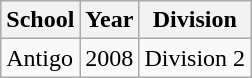<table class="wikitable">
<tr>
<th>School</th>
<th>Year</th>
<th>Division</th>
</tr>
<tr>
<td>Antigo</td>
<td>2008</td>
<td>Division 2</td>
</tr>
</table>
